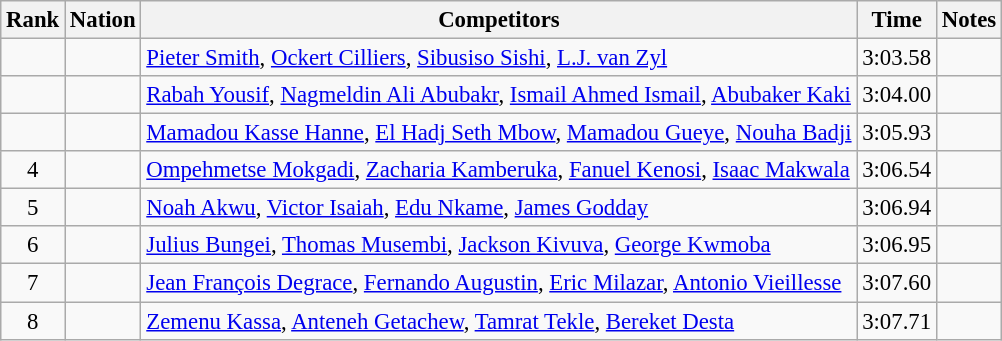<table class="wikitable sortable" style="text-align:center; font-size:95%">
<tr>
<th>Rank</th>
<th>Nation</th>
<th>Competitors</th>
<th>Time</th>
<th>Notes</th>
</tr>
<tr>
<td></td>
<td align=left></td>
<td align=left><a href='#'>Pieter Smith</a>, <a href='#'>Ockert Cilliers</a>, <a href='#'>Sibusiso Sishi</a>, <a href='#'>L.J. van Zyl</a></td>
<td>3:03.58</td>
<td></td>
</tr>
<tr>
<td></td>
<td align=left></td>
<td align=left><a href='#'>Rabah Yousif</a>, <a href='#'>Nagmeldin Ali Abubakr</a>, <a href='#'>Ismail Ahmed Ismail</a>, <a href='#'>Abubaker Kaki</a></td>
<td>3:04.00</td>
<td></td>
</tr>
<tr>
<td></td>
<td align=left></td>
<td align=left><a href='#'>Mamadou Kasse Hanne</a>, <a href='#'>El Hadj Seth Mbow</a>, <a href='#'>Mamadou Gueye</a>, <a href='#'>Nouha Badji</a></td>
<td>3:05.93</td>
<td></td>
</tr>
<tr>
<td>4</td>
<td align=left></td>
<td align=left><a href='#'>Ompehmetse Mokgadi</a>, <a href='#'>Zacharia Kamberuka</a>, <a href='#'>Fanuel Kenosi</a>, <a href='#'>Isaac Makwala</a></td>
<td>3:06.54</td>
<td></td>
</tr>
<tr>
<td>5</td>
<td align=left></td>
<td align=left><a href='#'>Noah Akwu</a>, <a href='#'>Victor Isaiah</a>, <a href='#'>Edu Nkame</a>, <a href='#'>James Godday</a></td>
<td>3:06.94</td>
<td></td>
</tr>
<tr>
<td>6</td>
<td align=left></td>
<td align=left><a href='#'>Julius Bungei</a>, <a href='#'>Thomas Musembi</a>, <a href='#'>Jackson Kivuva</a>, <a href='#'>George Kwmoba</a></td>
<td>3:06.95</td>
<td></td>
</tr>
<tr>
<td>7</td>
<td align=left></td>
<td align=left><a href='#'>Jean François Degrace</a>, <a href='#'>Fernando Augustin</a>, <a href='#'>Eric Milazar</a>, <a href='#'>Antonio Vieillesse</a></td>
<td>3:07.60</td>
<td></td>
</tr>
<tr>
<td>8</td>
<td align=left></td>
<td align=left><a href='#'>Zemenu Kassa</a>, <a href='#'>Anteneh Getachew</a>, <a href='#'>Tamrat Tekle</a>, <a href='#'>Bereket Desta</a></td>
<td>3:07.71</td>
<td></td>
</tr>
</table>
